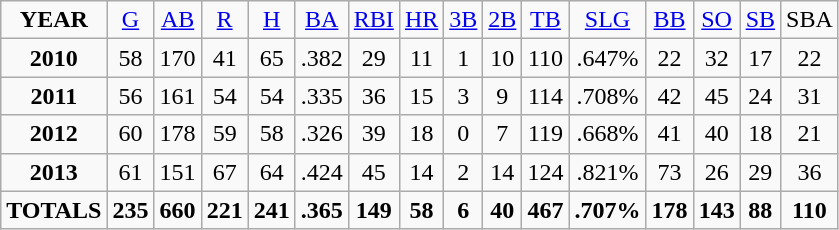<table class="wikitable">
<tr align=center>
<td><strong>YEAR</strong></td>
<td><a href='#'>G</a></td>
<td><a href='#'>AB</a></td>
<td><a href='#'>R</a></td>
<td><a href='#'>H</a></td>
<td><a href='#'>BA</a></td>
<td><a href='#'>RBI</a></td>
<td><a href='#'>HR</a></td>
<td><a href='#'>3B</a></td>
<td><a href='#'>2B</a></td>
<td><a href='#'>TB</a></td>
<td><a href='#'>SLG</a></td>
<td><a href='#'>BB</a></td>
<td><a href='#'>SO</a></td>
<td><a href='#'>SB</a></td>
<td>SBA</td>
</tr>
<tr align=center>
<td><strong>2010</strong></td>
<td>58</td>
<td>170</td>
<td>41</td>
<td>65</td>
<td>.382</td>
<td>29</td>
<td>11</td>
<td>1</td>
<td>10</td>
<td>110</td>
<td>.647%</td>
<td>22</td>
<td>32</td>
<td>17</td>
<td>22</td>
</tr>
<tr align=center>
<td><strong>2011</strong></td>
<td>56</td>
<td>161</td>
<td>54</td>
<td>54</td>
<td>.335</td>
<td>36</td>
<td>15</td>
<td>3</td>
<td>9</td>
<td>114</td>
<td>.708%</td>
<td>42</td>
<td>45</td>
<td>24</td>
<td>31</td>
</tr>
<tr align=center>
<td><strong>2012</strong></td>
<td>60</td>
<td>178</td>
<td>59</td>
<td>58</td>
<td>.326</td>
<td>39</td>
<td>18</td>
<td>0</td>
<td>7</td>
<td>119</td>
<td>.668%</td>
<td>41</td>
<td>40</td>
<td>18</td>
<td>21</td>
</tr>
<tr align=center>
<td><strong>2013</strong></td>
<td>61</td>
<td>151</td>
<td>67</td>
<td>64</td>
<td>.424</td>
<td>45</td>
<td>14</td>
<td>2</td>
<td>14</td>
<td>124</td>
<td>.821%</td>
<td>73</td>
<td>26</td>
<td>29</td>
<td>36</td>
</tr>
<tr align=center>
<td><strong>TOTALS</strong></td>
<td><strong>235</strong></td>
<td><strong>660</strong></td>
<td><strong>221</strong></td>
<td><strong>241</strong></td>
<td><strong>.365</strong></td>
<td><strong>149</strong></td>
<td><strong>58</strong></td>
<td><strong>6</strong></td>
<td><strong>40</strong></td>
<td><strong>467</strong></td>
<td><strong>.707%</strong></td>
<td><strong>178</strong></td>
<td><strong>143</strong></td>
<td><strong>88</strong></td>
<td><strong>110</strong></td>
</tr>
</table>
